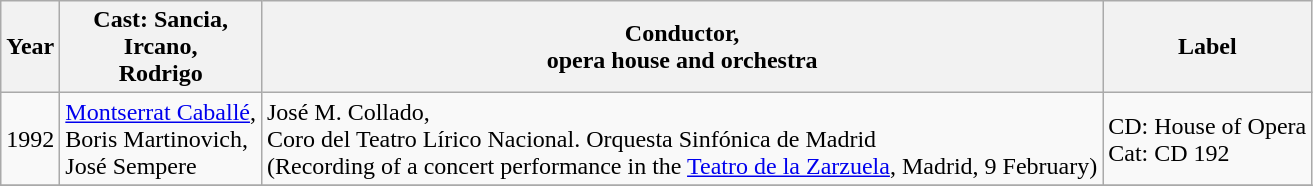<table class="wikitable">
<tr>
<th>Year</th>
<th>Cast: Sancia,<br>Ircano,<br>Rodrigo</th>
<th>Conductor,<br>opera house and orchestra</th>
<th>Label</th>
</tr>
<tr>
<td>1992</td>
<td><a href='#'>Montserrat Caballé</a>,<br>Boris Martinovich,<br>José Sempere</td>
<td>José M. Collado,<br>Coro del Teatro Lírico Nacional. Orquesta Sinfónica de Madrid<br>(Recording of a concert performance in the <a href='#'>Teatro de la Zarzuela</a>, Madrid, 9 February)</td>
<td>CD: House of Opera<br>Cat: CD 192</td>
</tr>
<tr>
</tr>
</table>
